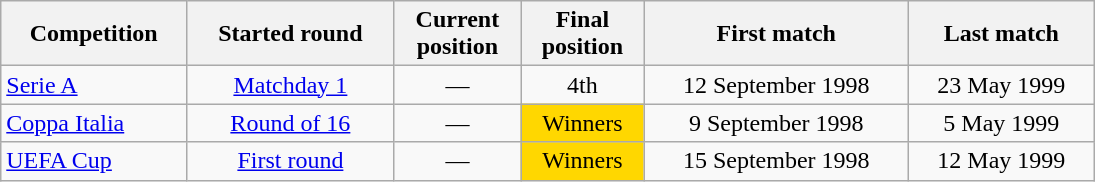<table class=wikitable style="text-align:center; width:730px">
<tr>
<th style=text-align:center; width:150px;>Competition</th>
<th style=text-align:center; width:100px;>Started round</th>
<th style=text-align:center; width:100px;>Current <br> position</th>
<th style=text-align:center; width:100px;>Final <br> position</th>
<th style=text-align:center; width:150px;>First match</th>
<th style=text-align:center; width:140px;>Last match</th>
</tr>
<tr>
<td style=text-align:left;><a href='#'>Serie A</a></td>
<td><a href='#'>Matchday 1</a></td>
<td>—</td>
<td>4th</td>
<td>12 September 1998</td>
<td>23 May 1999</td>
</tr>
<tr>
<td style=text-align:left;><a href='#'>Coppa Italia</a></td>
<td><a href='#'>Round of 16</a></td>
<td>—</td>
<td style=background:#FFD700;>Winners</td>
<td>9 September 1998</td>
<td>5 May 1999</td>
</tr>
<tr>
<td style=text-align:left;><a href='#'>UEFA Cup</a></td>
<td><a href='#'>First round</a></td>
<td>—</td>
<td style=background:#FFD700;>Winners</td>
<td>15 September 1998</td>
<td>12 May 1999</td>
</tr>
</table>
